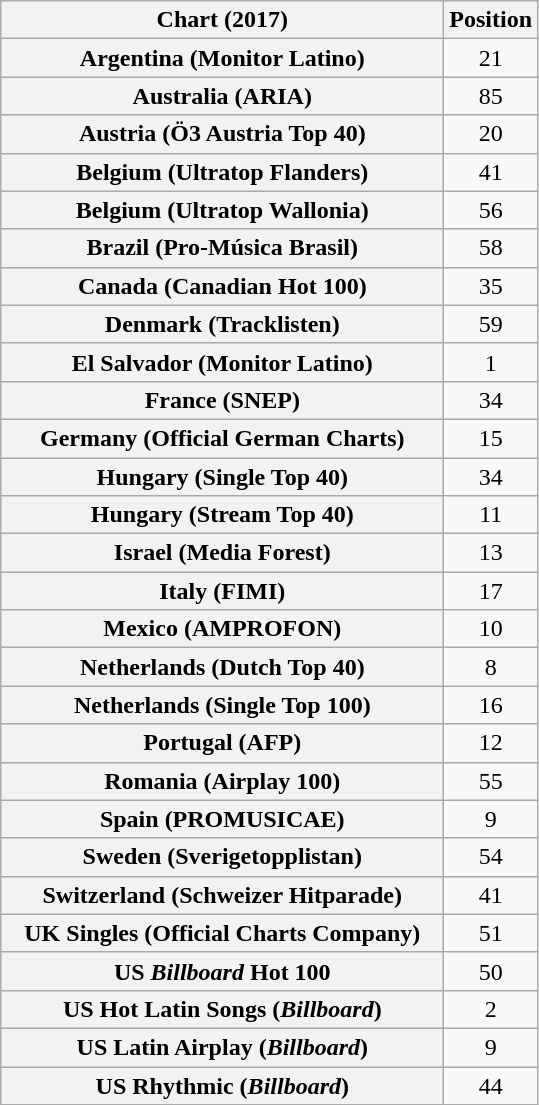<table class="wikitable plainrowheaders sortable" style="text-align:center">
<tr>
<th scope="col" style="width:18em">Chart (2017)</th>
<th scope="col">Position</th>
</tr>
<tr>
<th scope="row">Argentina (Monitor Latino)</th>
<td>21</td>
</tr>
<tr>
<th scope="row">Australia (ARIA)</th>
<td>85</td>
</tr>
<tr>
<th scope="row">Austria (Ö3 Austria Top 40)</th>
<td>20</td>
</tr>
<tr>
<th scope="row">Belgium (Ultratop Flanders)</th>
<td>41</td>
</tr>
<tr>
<th scope="row">Belgium (Ultratop Wallonia)</th>
<td>56</td>
</tr>
<tr>
<th scope="row">Brazil (Pro-Música Brasil)</th>
<td>58</td>
</tr>
<tr>
<th scope="row">Canada (Canadian Hot 100)</th>
<td>35</td>
</tr>
<tr>
<th scope="row">Denmark (Tracklisten)</th>
<td>59</td>
</tr>
<tr>
<th scope="row">El Salvador (Monitor Latino)</th>
<td>1</td>
</tr>
<tr>
<th scope="row">France (SNEP)</th>
<td>34</td>
</tr>
<tr>
<th scope="row">Germany (Official German Charts)</th>
<td>15</td>
</tr>
<tr>
<th scope="row">Hungary (Single Top 40)</th>
<td>34</td>
</tr>
<tr>
<th scope="row">Hungary (Stream Top 40)</th>
<td>11</td>
</tr>
<tr>
<th scope="row">Israel (Media Forest)</th>
<td>13</td>
</tr>
<tr>
<th scope="row">Italy (FIMI)</th>
<td>17</td>
</tr>
<tr>
<th scope="row">Mexico (AMPROFON)</th>
<td>10</td>
</tr>
<tr>
<th scope="row">Netherlands (Dutch Top 40)</th>
<td>8</td>
</tr>
<tr>
<th scope="row">Netherlands (Single Top 100)</th>
<td>16</td>
</tr>
<tr>
<th scope="row">Portugal (AFP)</th>
<td>12</td>
</tr>
<tr>
<th scope="row">Romania (Airplay 100)</th>
<td>55</td>
</tr>
<tr>
<th scope="row">Spain (PROMUSICAE)</th>
<td>9</td>
</tr>
<tr>
<th scope="row">Sweden (Sverigetopplistan)</th>
<td>54</td>
</tr>
<tr>
<th scope="row">Switzerland (Schweizer Hitparade)</th>
<td>41</td>
</tr>
<tr>
<th scope="row">UK Singles (Official Charts Company)</th>
<td>51</td>
</tr>
<tr>
<th scope="row">US <em>Billboard</em> Hot 100</th>
<td>50</td>
</tr>
<tr>
<th scope="row">US Hot Latin Songs (<em>Billboard</em>)</th>
<td>2</td>
</tr>
<tr>
<th scope="row">US Latin Airplay (<em>Billboard</em>)</th>
<td>9</td>
</tr>
<tr>
<th scope="row">US Rhythmic (<em>Billboard</em>)</th>
<td>44</td>
</tr>
</table>
